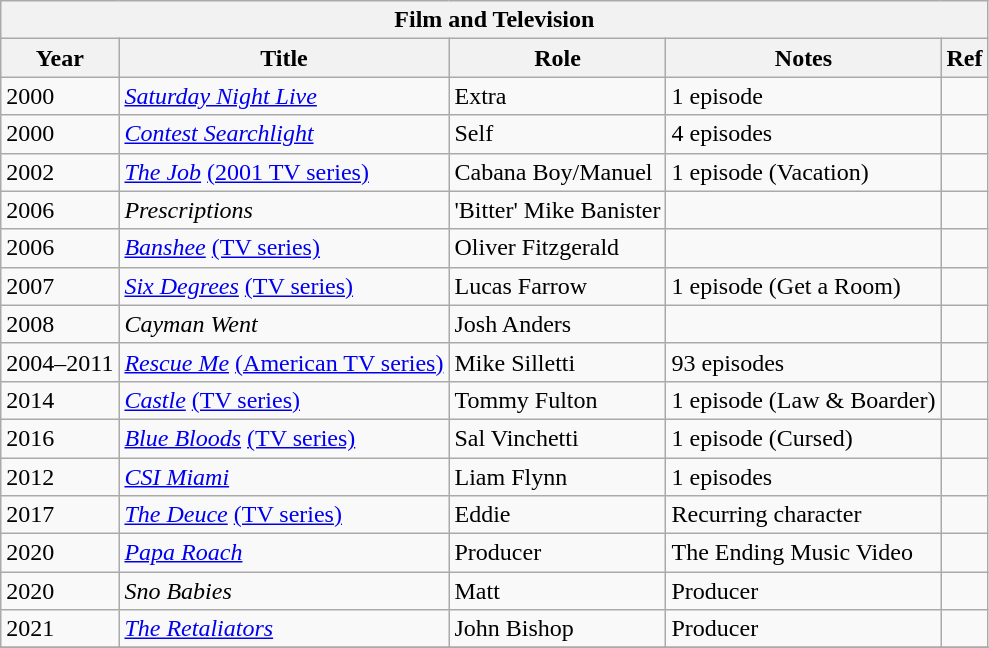<table class="wikitable">
<tr>
<th colspan="5">Film and Television</th>
</tr>
<tr>
<th>Year</th>
<th>Title</th>
<th>Role</th>
<th>Notes</th>
<th>Ref</th>
</tr>
<tr>
<td>2000</td>
<td><em><a href='#'>Saturday Night Live</a></em></td>
<td>Extra</td>
<td>1 episode</td>
<td></td>
</tr>
<tr>
<td>2000</td>
<td><em><a href='#'>Contest Searchlight</a></em></td>
<td>Self</td>
<td>4 episodes</td>
<td></td>
</tr>
<tr>
<td>2002</td>
<td><em><a href='#'>The Job</a></em> <a href='#'>(2001 TV series)</a></td>
<td>Cabana Boy/Manuel</td>
<td>1 episode (Vacation)</td>
<td></td>
</tr>
<tr>
<td>2006</td>
<td><em>Prescriptions</em></td>
<td>'Bitter' Mike Banister</td>
<td></td>
<td></td>
</tr>
<tr>
<td>2006</td>
<td><em><a href='#'>Banshee</a></em> <a href='#'>(TV series)</a></td>
<td>Oliver Fitzgerald</td>
<td></td>
<td></td>
</tr>
<tr>
<td>2007</td>
<td><em><a href='#'>Six Degrees</a></em> <a href='#'>(TV series)</a></td>
<td>Lucas Farrow</td>
<td>1 episode (Get a Room)</td>
<td></td>
</tr>
<tr>
<td>2008</td>
<td><em>Cayman Went</em></td>
<td>Josh Anders</td>
<td></td>
<td></td>
</tr>
<tr>
<td>2004–2011</td>
<td><em><a href='#'>Rescue Me</a></em> <a href='#'>(American TV series)</a></td>
<td>Mike Silletti</td>
<td>93 episodes</td>
<td></td>
</tr>
<tr>
<td>2014</td>
<td><em><a href='#'>Castle</a></em> <a href='#'>(TV series)</a></td>
<td>Tommy Fulton</td>
<td>1 episode (Law & Boarder)</td>
<td></td>
</tr>
<tr>
<td>2016</td>
<td><em><a href='#'>Blue Bloods</a></em> <a href='#'>(TV series)</a></td>
<td>Sal Vinchetti</td>
<td>1 episode (Cursed)</td>
<td></td>
</tr>
<tr>
<td>2012</td>
<td><em><a href='#'>CSI Miami</a></em></td>
<td>Liam Flynn</td>
<td>1 episodes</td>
<td></td>
</tr>
<tr>
<td>2017</td>
<td><em><a href='#'>The Deuce</a></em> <a href='#'>(TV series)</a></td>
<td>Eddie</td>
<td>Recurring character</td>
<td></td>
</tr>
<tr>
<td>2020</td>
<td><em><a href='#'>Papa Roach</a></em></td>
<td>Producer</td>
<td>The Ending Music Video</td>
<td></td>
</tr>
<tr>
<td>2020</td>
<td><em>Sno Babies</em></td>
<td>Matt</td>
<td>Producer</td>
<td></td>
</tr>
<tr>
<td>2021</td>
<td><em><a href='#'>The Retaliators</a></em></td>
<td>John Bishop</td>
<td>Producer</td>
<td></td>
</tr>
<tr>
</tr>
</table>
